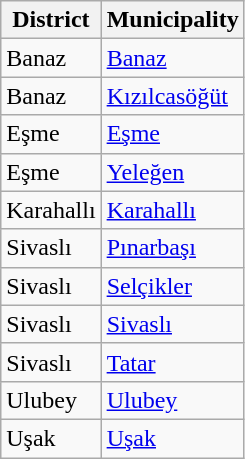<table class="sortable wikitable">
<tr>
<th>District</th>
<th>Municipality</th>
</tr>
<tr>
<td>Banaz</td>
<td><a href='#'>Banaz</a></td>
</tr>
<tr>
<td>Banaz</td>
<td><a href='#'>Kızılcasöğüt</a></td>
</tr>
<tr>
<td>Eşme</td>
<td><a href='#'>Eşme</a></td>
</tr>
<tr>
<td>Eşme</td>
<td><a href='#'>Yeleğen</a></td>
</tr>
<tr>
<td>Karahallı</td>
<td><a href='#'>Karahallı</a></td>
</tr>
<tr>
<td>Sivaslı</td>
<td><a href='#'>Pınarbaşı</a></td>
</tr>
<tr>
<td>Sivaslı</td>
<td><a href='#'>Selçikler</a></td>
</tr>
<tr>
<td>Sivaslı</td>
<td><a href='#'>Sivaslı</a></td>
</tr>
<tr>
<td>Sivaslı</td>
<td><a href='#'>Tatar</a></td>
</tr>
<tr>
<td>Ulubey</td>
<td><a href='#'>Ulubey</a></td>
</tr>
<tr>
<td>Uşak</td>
<td><a href='#'>Uşak</a></td>
</tr>
</table>
